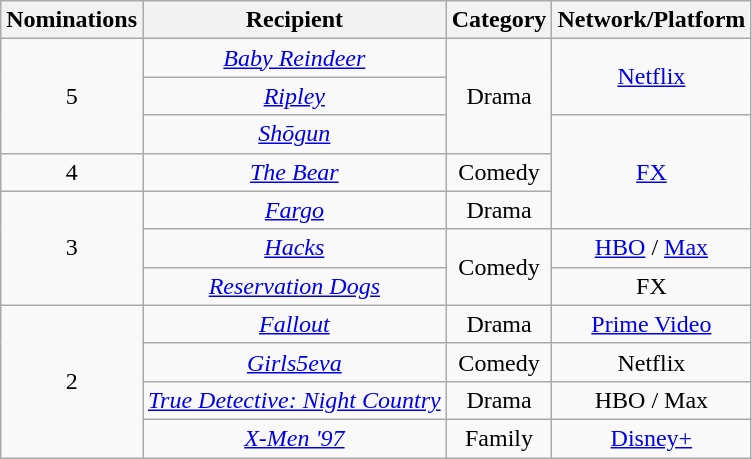<table class="wikitable" rowspan="2" style="text-align:center;" background: #f6e39c;>
<tr>
<th scope="col" style="width:55px;">Nominations</th>
<th scope="col" style="text-align:center;">Recipient</th>
<th scope="col" style="text-align:center;">Category</th>
<th scope="col" style="text-align:center;">Network/Platform</th>
</tr>
<tr>
<td rowspan="3" style="text-align: center;">5</td>
<td><em><a href='#'>Baby Reindeer</a></em></td>
<td rowspan="3">Drama</td>
<td rowspan="2"><a href='#'>Netflix</a></td>
</tr>
<tr>
<td><em><a href='#'>Ripley</a></em></td>
</tr>
<tr>
<td><em><a href='#'>Shōgun</a></em></td>
<td rowspan="3"><a href='#'>FX</a></td>
</tr>
<tr>
<td style="text-align: center;">4</td>
<td><em><a href='#'>The Bear</a></em></td>
<td>Comedy</td>
</tr>
<tr>
<td rowspan="3" style="text-align: center;">3</td>
<td><em><a href='#'>Fargo</a></em></td>
<td>Drama</td>
</tr>
<tr>
<td><em><a href='#'>Hacks</a></em></td>
<td rowspan="2">Comedy</td>
<td><a href='#'>HBO</a> / <a href='#'>Max</a></td>
</tr>
<tr>
<td><em><a href='#'>Reservation Dogs</a></em></td>
<td>FX</td>
</tr>
<tr>
<td rowspan="4" style="text-align: center;">2</td>
<td><em><a href='#'>Fallout</a></em></td>
<td>Drama</td>
<td><a href='#'>Prime Video</a></td>
</tr>
<tr>
<td><em><a href='#'>Girls5eva</a></em></td>
<td>Comedy</td>
<td>Netflix</td>
</tr>
<tr>
<td><em><a href='#'>True Detective: Night Country</a></em></td>
<td>Drama</td>
<td>HBO / Max</td>
</tr>
<tr>
<td><em><a href='#'>X-Men '97</a></em></td>
<td>Family</td>
<td><a href='#'>Disney+</a></td>
</tr>
</table>
